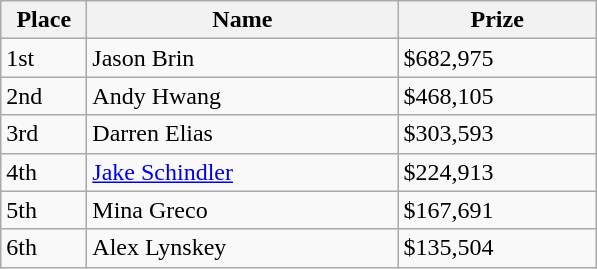<table class="wikitable">
<tr>
<th style="width:50px;">Place</th>
<th style="width:200px;">Name</th>
<th style="width:125px;">Prize</th>
</tr>
<tr>
<td>1st</td>
<td> Jason Brin</td>
<td>$682,975</td>
</tr>
<tr>
<td>2nd</td>
<td> Andy Hwang</td>
<td>$468,105</td>
</tr>
<tr>
<td>3rd</td>
<td> Darren Elias</td>
<td>$303,593</td>
</tr>
<tr>
<td>4th</td>
<td> <a href='#'>Jake Schindler</a></td>
<td>$224,913</td>
</tr>
<tr>
<td>5th</td>
<td> Mina Greco</td>
<td>$167,691</td>
</tr>
<tr>
<td>6th</td>
<td> Alex Lynskey</td>
<td>$135,504</td>
</tr>
</table>
